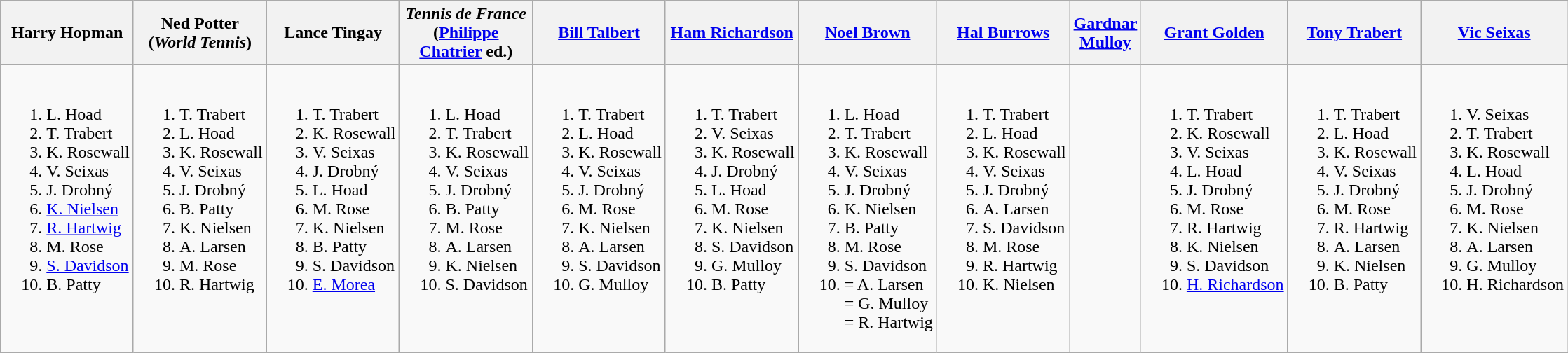<table class="wikitable">
<tr>
<th>Harry Hopman</th>
<th>Ned Potter<em></em><br>(<em>World Tennis</em>)</th>
<th>Lance Tingay<strong></strong></th>
<th><em>Tennis de France</em><br>(<a href='#'>Philippe Chatrier</a> ed.)</th>
<th><a href='#'>Bill Talbert</a><em></em></th>
<th><a href='#'>Ham Richardson</a></th>
<th><a href='#'>Noel Brown</a><em></em></th>
<th><a href='#'>Hal Burrows</a><em></em></th>
<th><a href='#'>Gardnar Mulloy</a></th>
<th><a href='#'>Grant Golden</a></th>
<th><a href='#'>Tony Trabert</a><em></em></th>
<th><a href='#'>Vic Seixas</a></th>
</tr>
<tr style="vertical-align: top;">
<td style="white-space: nowrap;"><br><ol><li> L. Hoad</li><li> T. Trabert</li><li> K. Rosewall</li><li> V. Seixas</li><li> J. Drobný</li><li> <a href='#'>K. Nielsen</a></li><li> <a href='#'>R. Hartwig</a></li><li> M. Rose</li><li> <a href='#'>S. Davidson</a></li><li> B. Patty</li></ol></td>
<td style="white-space: nowrap;"><br><ol><li> T. Trabert</li><li> L. Hoad</li><li> K. Rosewall</li><li> V. Seixas</li><li> J. Drobný</li><li> B. Patty</li><li> K. Nielsen</li><li> A. Larsen</li><li> M. Rose</li><li> R. Hartwig</li></ol></td>
<td style="white-space: nowrap;"><br><ol><li> T. Trabert</li><li> K. Rosewall</li><li> V. Seixas</li><li> J. Drobný</li><li> L. Hoad</li><li> M. Rose</li><li> K. Nielsen</li><li> B. Patty</li><li> S. Davidson</li><li> <a href='#'>E. Morea</a></li></ol></td>
<td style="white-space: nowrap;"><br><ol><li> L. Hoad</li><li> T. Trabert</li><li> K. Rosewall</li><li> V. Seixas</li><li> J. Drobný</li><li> B. Patty</li><li> M. Rose</li><li> A. Larsen</li><li> K. Nielsen</li><li> S. Davidson</li></ol></td>
<td style="white-space: nowrap;"><br><ol><li> T. Trabert</li><li> L. Hoad</li><li> K. Rosewall</li><li> V. Seixas</li><li> J. Drobný</li><li> M. Rose</li><li> K. Nielsen</li><li> A. Larsen</li><li> S. Davidson</li><li> G. Mulloy</li></ol></td>
<td style="white-space: nowrap;"><br><ol><li> T. Trabert</li><li> V. Seixas</li><li> K. Rosewall</li><li> J. Drobný</li><li> L. Hoad</li><li> M. Rose</li><li> K. Nielsen</li><li> S. Davidson</li><li> G. Mulloy</li><li> B. Patty</li></ol></td>
<td style="white-space: nowrap;"><br><ol><li> L. Hoad</li><li> T. Trabert</li><li> K. Rosewall</li><li> V. Seixas</li><li> J. Drobný</li><li> K. Nielsen</li><li> B. Patty</li><li> M. Rose</li><li> S. Davidson</li><li>= A. Larsen<br>= G. Mulloy<br>= R. Hartwig</li></ol></td>
<td style="white-space: nowrap;"><br><ol><li> T. Trabert</li><li> L. Hoad</li><li> K. Rosewall</li><li> V. Seixas</li><li> J. Drobný</li><li> A. Larsen</li><li> S. Davidson</li><li> M. Rose</li><li> R. Hartwig</li><li> K. Nielsen</li></ol></td>
<td style="white-space: nowrap;"><br></td>
<td style="white-space: nowrap;"><br><ol><li> T. Trabert</li><li> K. Rosewall</li><li> V. Seixas</li><li> L. Hoad</li><li> J. Drobný</li><li> M. Rose</li><li> R. Hartwig</li><li> K. Nielsen</li><li> S. Davidson</li><li> <a href='#'>H. Richardson</a></li></ol></td>
<td style="white-space: nowrap;"><br><ol><li> T. Trabert</li><li> L. Hoad</li><li> K. Rosewall</li><li> V. Seixas</li><li> J. Drobný</li><li> M. Rose</li><li> R. Hartwig</li><li> A. Larsen</li><li> K. Nielsen</li><li> B. Patty</li></ol></td>
<td style="white-space: nowrap;"><br><ol><li> V. Seixas</li><li> T. Trabert</li><li> K. Rosewall</li><li> L. Hoad</li><li> J. Drobný</li><li> M. Rose</li><li> K. Nielsen</li><li> A. Larsen</li><li> G. Mulloy</li><li> H. Richardson</li></ol></td>
</tr>
</table>
